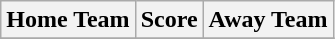<table class="wikitable" style="text-align: center">
<tr>
<th>Home Team</th>
<th>Score</th>
<th>Away Team</th>
</tr>
<tr>
</tr>
</table>
